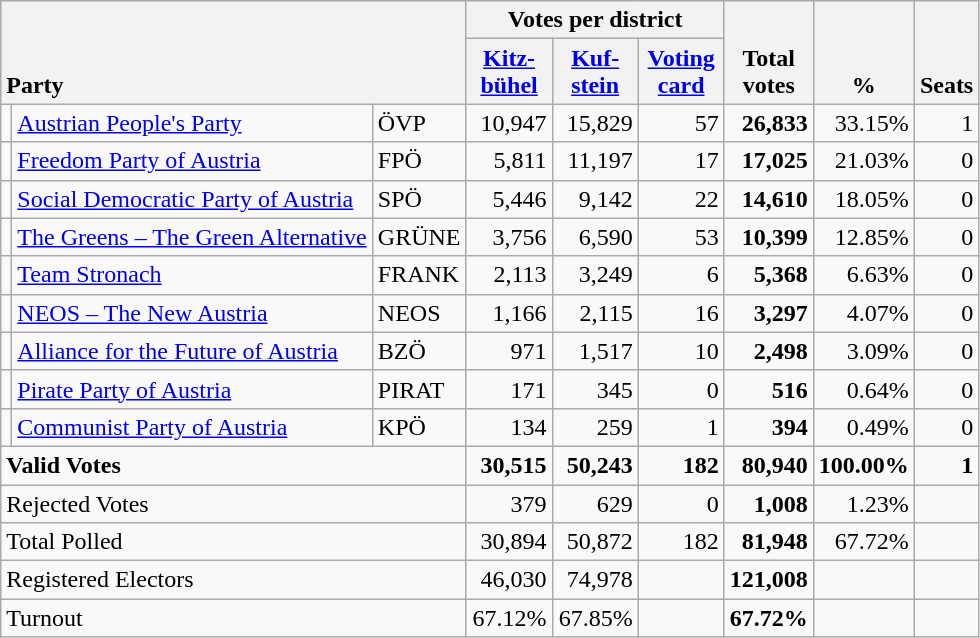<table class="wikitable" border="1" style="text-align:right;">
<tr>
<th style="text-align:left;" valign=bottom rowspan=2 colspan=3>Party</th>
<th colspan=3>Votes per district</th>
<th align=center valign=bottom rowspan=2 width="50">Total<br>votes</th>
<th align=center valign=bottom rowspan=2 width="50">%</th>
<th align=center valign=bottom rowspan=2>Seats</th>
</tr>
<tr>
<th align=center valign=bottom width="50"><a href='#'>Kitz-<br>bühel</a></th>
<th align=center valign=bottom width="50"><a href='#'>Kuf-<br>stein</a></th>
<th align=center valign=bottom width="50"><a href='#'>Voting<br>card</a></th>
</tr>
<tr>
<td></td>
<td align=left><a href='#'>Austrian People's Party</a></td>
<td align=left>ÖVP</td>
<td>10,947</td>
<td>15,829</td>
<td>57</td>
<td><strong>26,833</strong></td>
<td>33.15%</td>
<td>1</td>
</tr>
<tr>
<td></td>
<td align=left><a href='#'>Freedom Party of Austria</a></td>
<td align=left>FPÖ</td>
<td>5,811</td>
<td>11,197</td>
<td>17</td>
<td><strong>17,025</strong></td>
<td>21.03%</td>
<td>0</td>
</tr>
<tr>
<td></td>
<td align=left><a href='#'>Social Democratic Party of Austria</a></td>
<td align=left>SPÖ</td>
<td>5,446</td>
<td>9,142</td>
<td>22</td>
<td><strong>14,610</strong></td>
<td>18.05%</td>
<td>0</td>
</tr>
<tr>
<td></td>
<td align=left style="white-space: nowrap;"><a href='#'>The Greens – The Green Alternative</a></td>
<td align=left>GRÜNE</td>
<td>3,756</td>
<td>6,590</td>
<td>53</td>
<td><strong>10,399</strong></td>
<td>12.85%</td>
<td>0</td>
</tr>
<tr>
<td></td>
<td align=left><a href='#'>Team Stronach</a></td>
<td align=left>FRANK</td>
<td>2,113</td>
<td>3,249</td>
<td>6</td>
<td><strong>5,368</strong></td>
<td>6.63%</td>
<td>0</td>
</tr>
<tr>
<td></td>
<td align=left><a href='#'>NEOS – The New Austria</a></td>
<td align=left>NEOS</td>
<td>1,166</td>
<td>2,115</td>
<td>16</td>
<td><strong>3,297</strong></td>
<td>4.07%</td>
<td>0</td>
</tr>
<tr>
<td></td>
<td align=left><a href='#'>Alliance for the Future of Austria</a></td>
<td align=left>BZÖ</td>
<td>971</td>
<td>1,517</td>
<td>10</td>
<td><strong>2,498</strong></td>
<td>3.09%</td>
<td>0</td>
</tr>
<tr>
<td></td>
<td align=left><a href='#'>Pirate Party of Austria</a></td>
<td align=left>PIRAT</td>
<td>171</td>
<td>345</td>
<td>0</td>
<td><strong>516</strong></td>
<td>0.64%</td>
<td>0</td>
</tr>
<tr>
<td></td>
<td align=left><a href='#'>Communist Party of Austria</a></td>
<td align=left>KPÖ</td>
<td>134</td>
<td>259</td>
<td>1</td>
<td><strong>394</strong></td>
<td>0.49%</td>
<td>0</td>
</tr>
<tr style="font-weight:bold">
<td align=left colspan=3>Valid Votes</td>
<td>30,515</td>
<td>50,243</td>
<td>182</td>
<td>80,940</td>
<td>100.00%</td>
<td>1</td>
</tr>
<tr>
<td align=left colspan=3>Rejected Votes</td>
<td>379</td>
<td>629</td>
<td>0</td>
<td><strong>1,008</strong></td>
<td>1.23%</td>
<td></td>
</tr>
<tr>
<td align=left colspan=3>Total Polled</td>
<td>30,894</td>
<td>50,872</td>
<td>182</td>
<td><strong>81,948</strong></td>
<td>67.72%</td>
<td></td>
</tr>
<tr>
<td align=left colspan=3>Registered Electors</td>
<td>46,030</td>
<td>74,978</td>
<td></td>
<td><strong>121,008</strong></td>
<td></td>
<td></td>
</tr>
<tr>
<td align=left colspan=3>Turnout</td>
<td>67.12%</td>
<td>67.85%</td>
<td></td>
<td><strong>67.72%</strong></td>
<td></td>
<td></td>
</tr>
</table>
